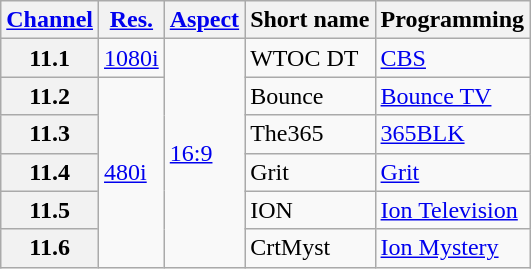<table class="wikitable">
<tr>
<th scope = "col"><a href='#'>Channel</a></th>
<th scope = "col"><a href='#'>Res.</a></th>
<th scope = "col"><a href='#'>Aspect</a></th>
<th scope = "col">Short name</th>
<th scope = "col">Programming</th>
</tr>
<tr>
<th scope = "row">11.1</th>
<td><a href='#'>1080i</a></td>
<td rowspan="6"><a href='#'>16:9</a></td>
<td>WTOC DT</td>
<td><a href='#'>CBS</a></td>
</tr>
<tr>
<th scope = "row">11.2</th>
<td rowspan="5"><a href='#'>480i</a></td>
<td>Bounce</td>
<td><a href='#'>Bounce TV</a></td>
</tr>
<tr>
<th scope = "row">11.3</th>
<td>The365</td>
<td><a href='#'>365BLK</a></td>
</tr>
<tr>
<th scope = "row">11.4</th>
<td>Grit</td>
<td><a href='#'>Grit</a></td>
</tr>
<tr>
<th scope = "row">11.5</th>
<td>ION</td>
<td><a href='#'>Ion Television</a></td>
</tr>
<tr>
<th scope = "row">11.6</th>
<td>CrtMyst</td>
<td><a href='#'>Ion Mystery</a></td>
</tr>
</table>
